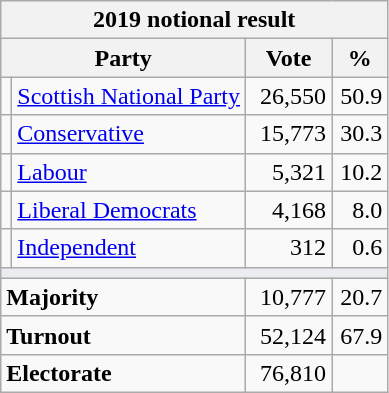<table class="wikitable">
<tr>
<th colspan="4">2019 notional result  </th>
</tr>
<tr>
<th bgcolor="#DDDDFF" width="130px" colspan="2">Party</th>
<th bgcolor="#DDDDFF" width="50px">Vote</th>
<th bgcolor="#DDDDFF" width="30px">%</th>
</tr>
<tr>
<td></td>
<td><a href='#'>Scottish National Party</a></td>
<td align=right>26,550</td>
<td align=right>50.9</td>
</tr>
<tr>
<td></td>
<td><a href='#'>Conservative</a></td>
<td align=right>15,773</td>
<td align=right>30.3</td>
</tr>
<tr>
<td></td>
<td><a href='#'>Labour</a></td>
<td align=right>5,321</td>
<td align=right>10.2</td>
</tr>
<tr>
<td></td>
<td><a href='#'>Liberal Democrats</a></td>
<td align=right>4,168</td>
<td align=right>8.0</td>
</tr>
<tr>
<td></td>
<td><a href='#'>Independent</a></td>
<td align=right>312</td>
<td align=right>0.6</td>
</tr>
<tr>
<td colspan="4" bgcolor="#EAECF0"></td>
</tr>
<tr>
<td colspan="2"><strong>Majority</strong></td>
<td align=right>10,777</td>
<td align=right>20.7</td>
</tr>
<tr>
<td colspan="2"><strong>Turnout</strong></td>
<td align=right>52,124</td>
<td align=right>67.9</td>
</tr>
<tr>
<td colspan="2"><strong>Electorate</strong></td>
<td align=right>76,810</td>
</tr>
</table>
